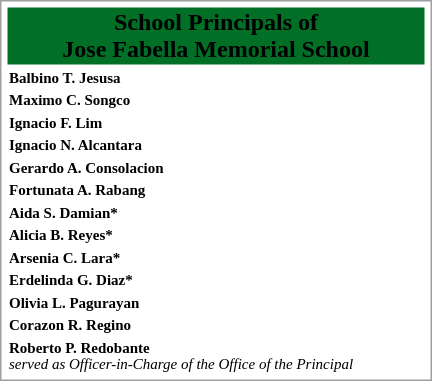<table style="float:right; margin:1em; width:18em; border:1px solid #a0a0a0; padding:2px; bg-color=yellow; text-align:right;">
<tr style="background:#026f27; text-align:center;">
<td><span><strong>School Principals of <br>Jose Fabella Memorial School</strong></span></td>
</tr>
<tr style="text-align:left; font-size:x-small;">
<td><strong>Balbino T. Jesusa</strong></td>
</tr>
<tr style="text-align:left; font-size:x-small;">
<td><strong>Maximo C. Songco</strong></td>
</tr>
<tr style="text-align:left; font-size:x-small;">
<td><strong>Ignacio F. Lim</strong></td>
</tr>
<tr style="text-align:left; font-size:x-small;">
<td><strong>Ignacio N. Alcantara</strong></td>
</tr>
<tr style="text-align:left; font-size:x-small;">
<td><strong>Gerardo A. Consolacion</strong></td>
</tr>
<tr style="text-align:left; font-size:x-small;">
<td><strong>Fortunata A. Rabang</strong></td>
</tr>
<tr style="text-align:left; font-size:x-small;">
<td><strong>Aida S. Damian*</strong></td>
</tr>
<tr style="text-align:left; font-size:x-small;">
<td><strong>Alicia B. Reyes*</strong></td>
</tr>
<tr style="text-align:left; font-size:x-small;">
<td><strong>Arsenia C. Lara*</strong></td>
</tr>
<tr style="text-align:left; font-size:x-small;">
<td><strong>Erdelinda G. Diaz*</strong></td>
</tr>
<tr style="text-align:left; font-size:x-small;">
<td><strong>Olivia L. Pagurayan</strong></td>
</tr>
<tr style="text-align:left; font-size:x-small;">
<td><strong>Corazon R. Regino</strong></td>
</tr>
<tr style="text-align:left; font-size:x-small;">
<td><strong>Roberto P. Redobante</strong><br><em>served as Officer-in-Charge of the Office of the Principal</em></td>
</tr>
</table>
